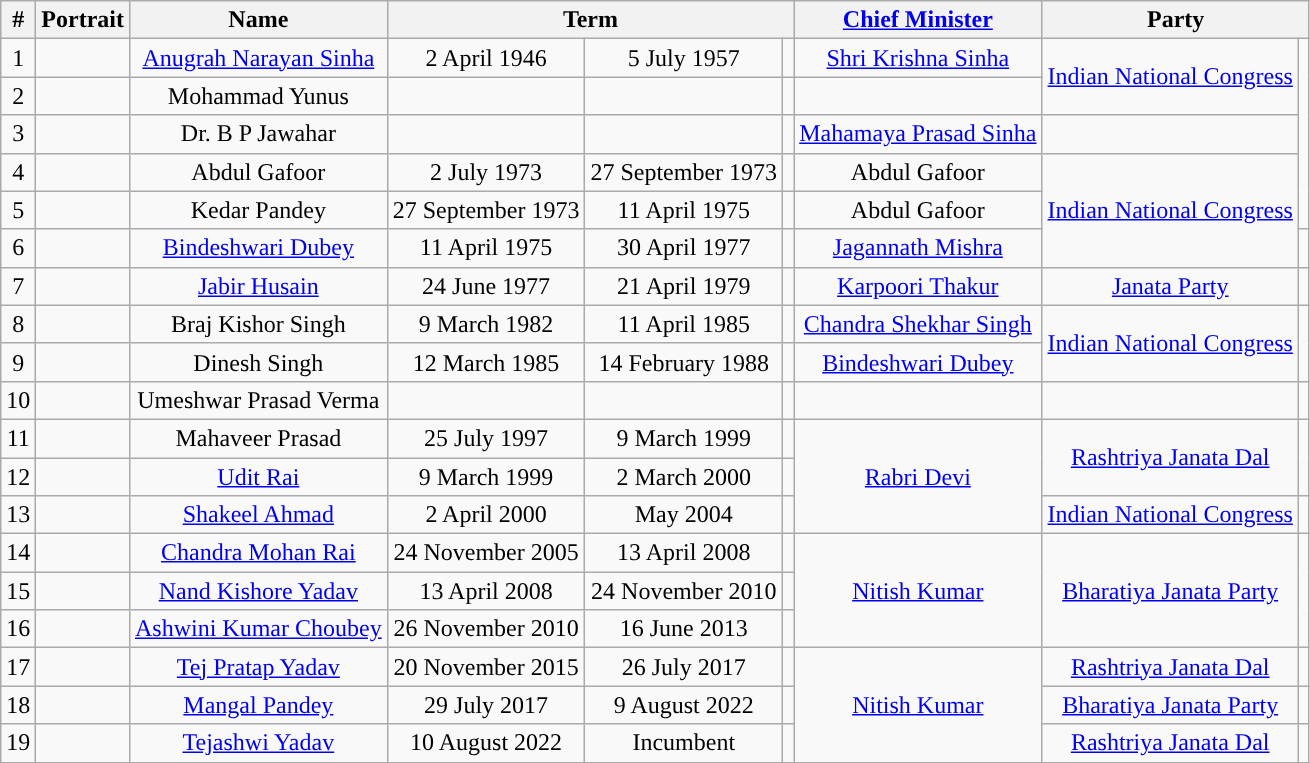<table class="wikitable" style="text-align:center">
<tr>
<th>#</th>
<th>Portrait</th>
<th>Name</th>
<th colspan="3">Term</th>
<th><a href='#'>Chief Minister</a></th>
<th colspan="2">Party</th>
</tr>
<tr>
<td>1</td>
<td></td>
<td><a href='#'>Anugrah Narayan Sinha</a></td>
<td>2 April 1946</td>
<td>5 July 1957</td>
<td></td>
<td><a href='#'>Shri Krishna Sinha</a></td>
<td rowspan="2"><a href='#'>Indian National Congress</a></td>
<td rowspan="5" style="background-color:"></td>
</tr>
<tr>
<td>2</td>
<td></td>
<td>Mohammad Yunus</td>
<td></td>
<td></td>
<td></td>
<td></td>
</tr>
<tr>
<td>3</td>
<td></td>
<td>Dr. B P Jawahar</td>
<td></td>
<td></td>
<td></td>
<td><a href='#'>Mahamaya Prasad Sinha</a></td>
<td></td>
</tr>
<tr>
<td>4</td>
<td></td>
<td>Abdul Gafoor</td>
<td>2 July 1973</td>
<td>27 September 1973</td>
<td></td>
<td>Abdul Gafoor</td>
<td rowspan="3"><a href='#'>Indian National Congress</a></td>
</tr>
<tr>
<td>5</td>
<td></td>
<td>Kedar Pandey</td>
<td>27 September 1973</td>
<td>11 April 1975</td>
<td></td>
<td>Abdul Gafoor</td>
</tr>
<tr>
<td>6</td>
<td></td>
<td><a href='#'>Bindeshwari Dubey</a></td>
<td>11 April 1975</td>
<td>30 April 1977</td>
<td></td>
<td><a href='#'>Jagannath Mishra</a></td>
</tr>
<tr>
<td>7</td>
<td></td>
<td><a href='#'>Jabir Husain</a></td>
<td>24 June 1977</td>
<td>21 April 1979</td>
<td></td>
<td><a href='#'>Karpoori Thakur</a></td>
<td><a href='#'>Janata Party</a></td>
<td style="background-color:"></td>
</tr>
<tr>
<td>8</td>
<td></td>
<td>Braj Kishor Singh</td>
<td>9 March 1982</td>
<td>11 April 1985</td>
<td></td>
<td><a href='#'>Chandra Shekhar Singh</a></td>
<td rowspan="2"><a href='#'>Indian National Congress</a></td>
<td rowspan="2" style="background-color:"></td>
</tr>
<tr>
<td>9</td>
<td></td>
<td>Dinesh Singh</td>
<td>12 March 1985</td>
<td>14 February 1988</td>
<td></td>
<td><a href='#'>Bindeshwari Dubey</a></td>
</tr>
<tr>
<td>10</td>
<td></td>
<td>Umeshwar Prasad Verma</td>
<td></td>
<td></td>
<td></td>
<td></td>
<td></td>
<td></td>
</tr>
<tr>
<td>11</td>
<td></td>
<td>Mahaveer Prasad</td>
<td>25 July 1997</td>
<td>9 March 1999</td>
<td></td>
<td rowspan="3"><a href='#'>Rabri Devi</a></td>
<td rowspan="2"><a href='#'>Rashtriya Janata Dal</a></td>
<td rowspan="2" style="background-color:"></td>
</tr>
<tr>
<td>12</td>
<td></td>
<td><a href='#'>Udit Rai</a></td>
<td>9 March 1999</td>
<td>2 March 2000</td>
<td></td>
</tr>
<tr>
<td>13</td>
<td></td>
<td><a href='#'>Shakeel Ahmad</a></td>
<td>2 April 2000</td>
<td>May 2004</td>
<td></td>
<td><a href='#'>Indian National Congress</a></td>
<td style="background-color:"></td>
</tr>
<tr>
<td>14</td>
<td></td>
<td><a href='#'>Chandra Mohan Rai</a></td>
<td>24 November 2005</td>
<td>13 April 2008</td>
<td></td>
<td rowspan="3"><a href='#'>Nitish Kumar</a></td>
<td rowspan="3"><a href='#'>Bharatiya Janata Party</a></td>
<td rowspan="3" style="background-color:"></td>
</tr>
<tr>
<td>15</td>
<td></td>
<td><a href='#'>Nand Kishore Yadav</a></td>
<td>13 April 2008</td>
<td>24 November 2010</td>
<td></td>
</tr>
<tr>
<td>16</td>
<td></td>
<td><a href='#'>Ashwini Kumar Choubey</a></td>
<td>26 November 2010</td>
<td>16 June 2013</td>
<td></td>
</tr>
<tr>
<td>17</td>
<td></td>
<td><a href='#'>Tej Pratap Yadav</a></td>
<td>20 November 2015</td>
<td>26 July 2017</td>
<td></td>
<td rowspan="3"><a href='#'>Nitish Kumar</a></td>
<td><a href='#'>Rashtriya Janata Dal</a></td>
<td style="background-color:"></td>
</tr>
<tr>
<td>18</td>
<td></td>
<td><a href='#'>Mangal Pandey</a></td>
<td>29 July 2017</td>
<td>9 August 2022</td>
<td></td>
<td><a href='#'>Bharatiya Janata Party</a></td>
<td style="background-color:"></td>
</tr>
<tr>
<td>19</td>
<td></td>
<td><a href='#'>Tejashwi Yadav</a></td>
<td>10 August 2022</td>
<td>Incumbent</td>
<td></td>
<td><a href='#'>Rashtriya Janata Dal</a></td>
<td style="background-color:"></td>
</tr>
</table>
